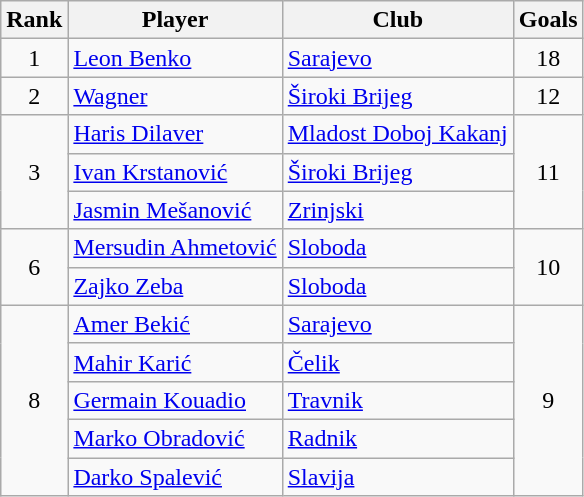<table class="wikitable" style="text-align:center">
<tr>
<th>Rank</th>
<th>Player</th>
<th>Club</th>
<th>Goals</th>
</tr>
<tr>
<td>1</td>
<td align="left"> <a href='#'>Leon Benko</a></td>
<td align="left"><a href='#'>Sarajevo</a></td>
<td>18</td>
</tr>
<tr>
<td>2</td>
<td align="left"> <a href='#'>Wagner</a></td>
<td align="left"><a href='#'>Široki Brijeg</a></td>
<td>12</td>
</tr>
<tr>
<td rowspan="3">3</td>
<td align="left"> <a href='#'>Haris Dilaver</a></td>
<td align="left"><a href='#'>Mladost Doboj Kakanj</a></td>
<td rowspan="3">11</td>
</tr>
<tr>
<td align="left"> <a href='#'>Ivan Krstanović</a></td>
<td align="left"><a href='#'>Široki Brijeg</a></td>
</tr>
<tr>
<td align="left"> <a href='#'>Jasmin Mešanović</a></td>
<td align="left"><a href='#'>Zrinjski</a></td>
</tr>
<tr>
<td rowspan="2">6</td>
<td align="left"> <a href='#'>Mersudin Ahmetović</a></td>
<td align="left"><a href='#'>Sloboda</a></td>
<td rowspan="2">10</td>
</tr>
<tr>
<td align="left"> <a href='#'>Zajko Zeba</a></td>
<td align="left"><a href='#'>Sloboda</a></td>
</tr>
<tr>
<td rowspan="5">8</td>
<td align="left"> <a href='#'>Amer Bekić</a></td>
<td align="left"><a href='#'>Sarajevo</a></td>
<td rowspan="5">9</td>
</tr>
<tr>
<td align="left"> <a href='#'>Mahir Karić</a></td>
<td align="left"><a href='#'>Čelik</a></td>
</tr>
<tr>
<td align="left"> <a href='#'>Germain Kouadio</a></td>
<td align="left"><a href='#'>Travnik</a></td>
</tr>
<tr>
<td align="left"> <a href='#'>Marko Obradović</a></td>
<td align="left"><a href='#'>Radnik</a></td>
</tr>
<tr>
<td align="left"> <a href='#'>Darko Spalević</a></td>
<td align="left"><a href='#'>Slavija</a></td>
</tr>
</table>
